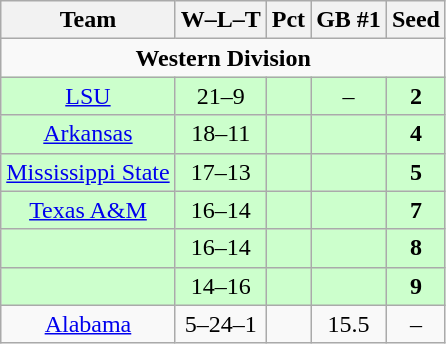<table class="wikitable" style="float:left; margin-right:1em; text-align:center;">
<tr>
<th>Team</th>
<th>W–L–T</th>
<th>Pct</th>
<th>GB #1</th>
<th>Seed</th>
</tr>
<tr>
<td colspan="7" align="center"><strong>Western Division</strong></td>
</tr>
<tr bgcolor=#ccffcc>
<td><a href='#'>LSU</a></td>
<td>21–9</td>
<td></td>
<td>–</td>
<td><strong>2</strong></td>
</tr>
<tr bgcolor=#ccffcc>
<td><a href='#'>Arkansas</a></td>
<td>18–11</td>
<td></td>
<td></td>
<td><strong>4</strong></td>
</tr>
<tr bgcolor=#ccffcc>
<td><a href='#'>Mississippi State</a></td>
<td>17–13</td>
<td></td>
<td></td>
<td><strong>5</strong></td>
</tr>
<tr bgcolor=#ccffcc>
<td><a href='#'>Texas A&M</a></td>
<td>16–14</td>
<td></td>
<td></td>
<td><strong>7</strong></td>
</tr>
<tr bgcolor=#ccffcc>
<td></td>
<td>16–14</td>
<td></td>
<td></td>
<td><strong>8</strong></td>
</tr>
<tr bgcolor=#ccffcc>
<td></td>
<td>14–16</td>
<td></td>
<td></td>
<td><strong>9</strong></td>
</tr>
<tr>
<td><a href='#'>Alabama</a></td>
<td>5–24–1</td>
<td></td>
<td>15.5</td>
<td>–</td>
</tr>
</table>
